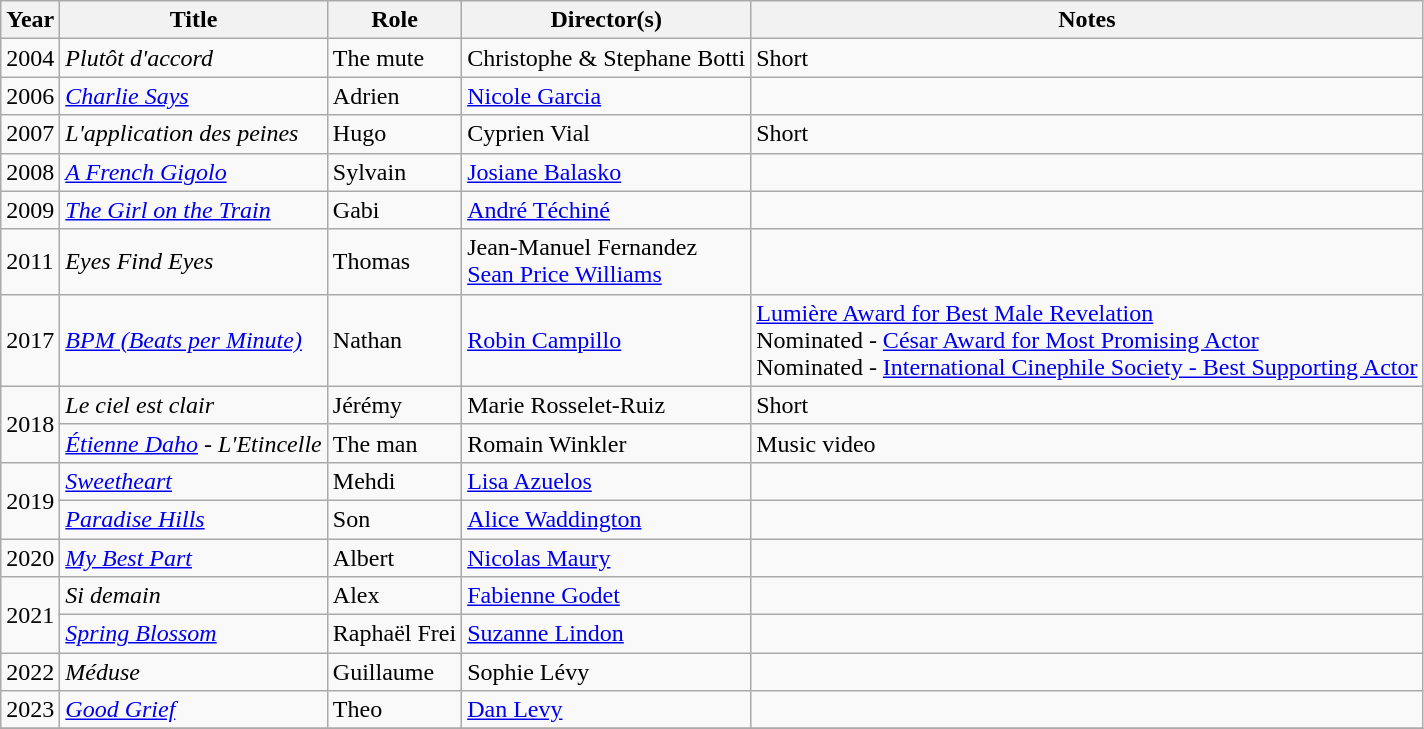<table class="wikitable sortable">
<tr>
<th>Year</th>
<th>Title</th>
<th>Role</th>
<th>Director(s)</th>
<th class="unsortable">Notes</th>
</tr>
<tr>
<td>2004</td>
<td><em>Plutôt d'accord</em></td>
<td>The mute</td>
<td>Christophe & Stephane Botti</td>
<td>Short</td>
</tr>
<tr>
<td>2006</td>
<td><em><a href='#'>Charlie Says</a></em></td>
<td>Adrien</td>
<td><a href='#'>Nicole Garcia</a></td>
<td></td>
</tr>
<tr>
<td>2007</td>
<td><em>L'application des peines</em></td>
<td>Hugo</td>
<td>Cyprien Vial</td>
<td>Short</td>
</tr>
<tr>
<td>2008</td>
<td><em><a href='#'>A French Gigolo</a></em></td>
<td>Sylvain</td>
<td><a href='#'>Josiane Balasko</a></td>
<td></td>
</tr>
<tr>
<td>2009</td>
<td><em><a href='#'>The Girl on the Train</a></em></td>
<td>Gabi</td>
<td><a href='#'>André Téchiné</a></td>
<td></td>
</tr>
<tr>
<td>2011</td>
<td><em>Eyes Find Eyes</em></td>
<td>Thomas</td>
<td>Jean-Manuel Fernandez<br><a href='#'>Sean Price Williams</a></td>
<td></td>
</tr>
<tr>
<td>2017</td>
<td><em><a href='#'>BPM (Beats per Minute)</a></em></td>
<td>Nathan</td>
<td><a href='#'>Robin Campillo</a></td>
<td><a href='#'>Lumière Award for Best Male Revelation</a><br>Nominated - <a href='#'>César Award for Most Promising Actor</a><br>Nominated - <a href='#'>International Cinephile Society - Best Supporting Actor</a></td>
</tr>
<tr>
<td rowspan=2>2018</td>
<td><em>Le ciel est clair</em></td>
<td>Jérémy</td>
<td>Marie Rosselet-Ruiz</td>
<td>Short</td>
</tr>
<tr>
<td><em><a href='#'>Étienne Daho</a> - L'Etincelle</em></td>
<td>The man</td>
<td>Romain Winkler</td>
<td>Music video</td>
</tr>
<tr>
<td rowspan=2>2019</td>
<td><em><a href='#'>Sweetheart</a></em></td>
<td>Mehdi</td>
<td><a href='#'>Lisa Azuelos</a></td>
<td></td>
</tr>
<tr>
<td><em><a href='#'>Paradise Hills</a></em></td>
<td>Son</td>
<td><a href='#'>Alice Waddington</a></td>
<td></td>
</tr>
<tr>
<td>2020</td>
<td><em><a href='#'>My Best Part</a></em></td>
<td>Albert</td>
<td><a href='#'>Nicolas Maury</a></td>
<td></td>
</tr>
<tr>
<td rowspan=2>2021</td>
<td><em>Si demain</em></td>
<td>Alex</td>
<td><a href='#'>Fabienne Godet</a></td>
<td></td>
</tr>
<tr>
<td><em><a href='#'>Spring Blossom</a></em></td>
<td>Raphaël Frei</td>
<td><a href='#'>Suzanne Lindon</a></td>
<td></td>
</tr>
<tr>
<td>2022</td>
<td><em>Méduse</em></td>
<td>Guillaume</td>
<td>Sophie Lévy</td>
<td></td>
</tr>
<tr>
<td>2023</td>
<td><em><a href='#'>Good Grief</a></em></td>
<td>Theo</td>
<td><a href='#'>Dan Levy</a></td>
<td></td>
</tr>
<tr>
</tr>
</table>
